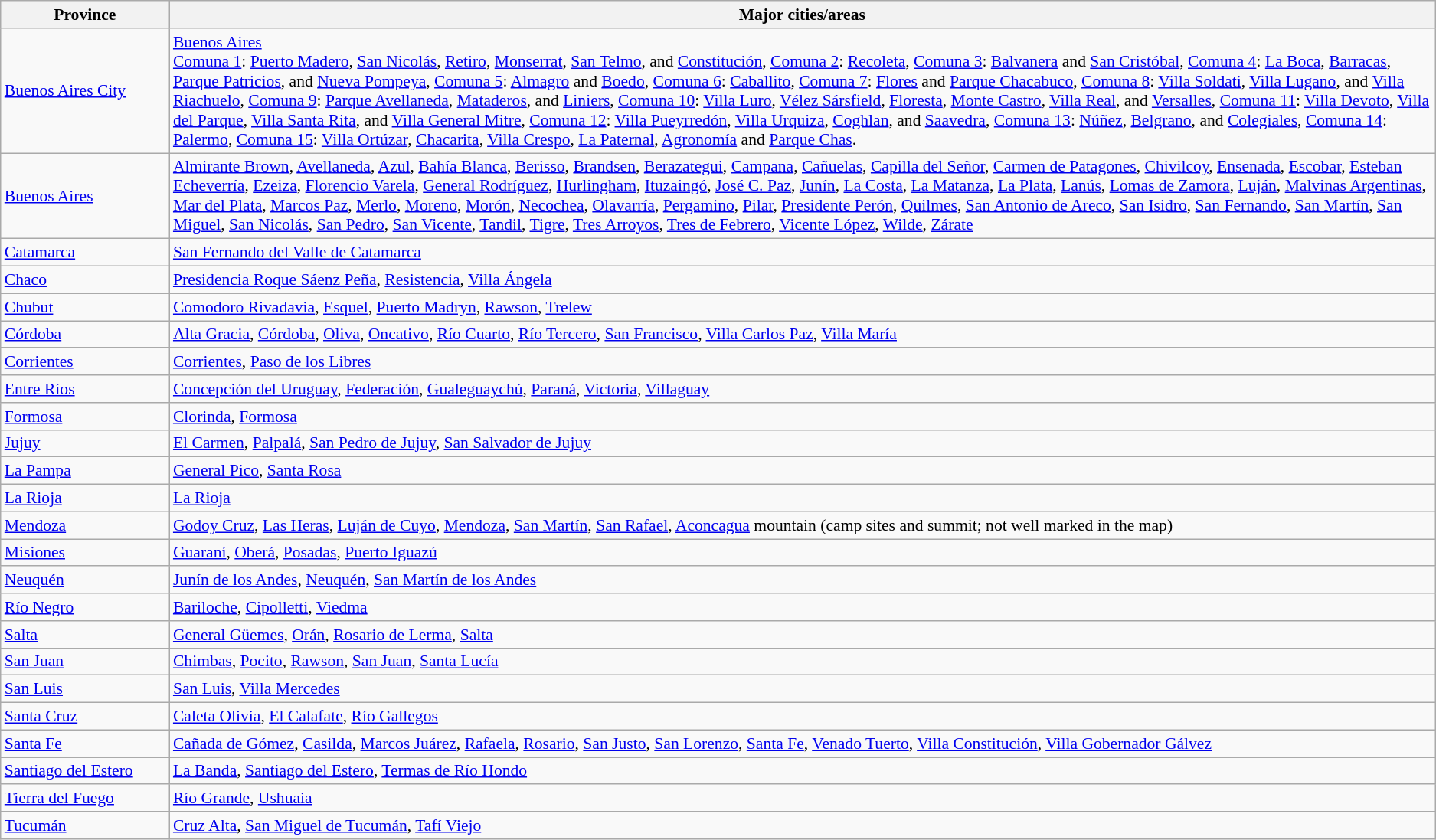<table class="wikitable" " style="font-size:90%">
<tr>
<th style="width:140px;">Province</th>
<th>Major cities/areas</th>
</tr>
<tr>
<td> <a href='#'>Buenos Aires City</a></td>
<td><a href='#'>Buenos Aires</a><br><a href='#'>Comuna 1</a>: <a href='#'>Puerto Madero</a>, <a href='#'>San Nicolás</a>, <a href='#'>Retiro</a>, <a href='#'>Monserrat</a>, <a href='#'>San Telmo</a>, and <a href='#'>Constitución</a>, <a href='#'>Comuna 2</a>: <a href='#'>Recoleta</a>, <a href='#'>Comuna 3</a>: <a href='#'>Balvanera</a> and <a href='#'>San Cristóbal</a>, <a href='#'>Comuna 4</a>: <a href='#'>La Boca</a>, <a href='#'>Barracas</a>, <a href='#'>Parque Patricios</a>, and <a href='#'>Nueva Pompeya</a>, <a href='#'>Comuna 5</a>: <a href='#'>Almagro</a> and <a href='#'>Boedo</a>, <a href='#'>Comuna 6</a>: <a href='#'>Caballito</a>, <a href='#'>Comuna 7</a>: <a href='#'>Flores</a> and <a href='#'>Parque Chacabuco</a>, <a href='#'>Comuna 8</a>: <a href='#'>Villa Soldati</a>, <a href='#'>Villa Lugano</a>, and <a href='#'>Villa Riachuelo</a>, <a href='#'>Comuna 9</a>: <a href='#'>Parque Avellaneda</a>, <a href='#'>Mataderos</a>, and <a href='#'>Liniers</a>, <a href='#'>Comuna 10</a>: <a href='#'>Villa Luro</a>, <a href='#'>Vélez Sársfield</a>, <a href='#'>Floresta</a>, <a href='#'>Monte Castro</a>, <a href='#'>Villa Real</a>, and <a href='#'>Versalles</a>, <a href='#'>Comuna 11</a>: <a href='#'>Villa Devoto</a>, <a href='#'>Villa del Parque</a>, <a href='#'>Villa Santa Rita</a>, and <a href='#'>Villa General Mitre</a>, <a href='#'>Comuna 12</a>: <a href='#'>Villa Pueyrredón</a>, <a href='#'>Villa Urquiza</a>, <a href='#'>Coghlan</a>, and <a href='#'>Saavedra</a>, <a href='#'>Comuna 13</a>: <a href='#'>Núñez</a>, <a href='#'>Belgrano</a>, and <a href='#'>Colegiales</a>, <a href='#'>Comuna 14</a>: <a href='#'>Palermo</a>, <a href='#'>Comuna 15</a>: <a href='#'>Villa Ortúzar</a>, <a href='#'>Chacarita</a>, <a href='#'>Villa Crespo</a>, <a href='#'>La Paternal</a>, <a href='#'>Agronomía</a> and <a href='#'>Parque Chas</a>.</td>
</tr>
<tr>
<td> <a href='#'>Buenos Aires</a></td>
<td><a href='#'>Almirante Brown</a>, <a href='#'>Avellaneda</a>, <a href='#'>Azul</a>, <a href='#'>Bahía Blanca</a>, <a href='#'>Berisso</a>, <a href='#'>Brandsen</a>, <a href='#'>Berazategui</a>, <a href='#'>Campana</a>, <a href='#'>Cañuelas</a>, <a href='#'>Capilla del Señor</a>, <a href='#'>Carmen de Patagones</a>, <a href='#'>Chivilcoy</a>, <a href='#'>Ensenada</a>, <a href='#'>Escobar</a>, <a href='#'>Esteban Echeverría</a>, <a href='#'>Ezeiza</a>, <a href='#'>Florencio Varela</a>, <a href='#'>General Rodríguez</a>, <a href='#'>Hurlingham</a>, <a href='#'>Ituzaingó</a>, <a href='#'>José C. Paz</a>, <a href='#'>Junín</a>, <a href='#'>La Costa</a>, <a href='#'>La Matanza</a>, <a href='#'>La Plata</a>, <a href='#'>Lanús</a>, <a href='#'>Lomas de Zamora</a>, <a href='#'>Luján</a>, <a href='#'>Malvinas Argentinas</a>, <a href='#'>Mar del Plata</a>, <a href='#'>Marcos Paz</a>, <a href='#'>Merlo</a>, <a href='#'>Moreno</a>, <a href='#'>Morón</a>, <a href='#'>Necochea</a>, <a href='#'>Olavarría</a>, <a href='#'>Pergamino</a>, <a href='#'>Pilar</a>, <a href='#'>Presidente Perón</a>, <a href='#'>Quilmes</a>, <a href='#'>San Antonio de Areco</a>, <a href='#'>San Isidro</a>, <a href='#'>San Fernando</a>, <a href='#'>San Martín</a>, <a href='#'>San Miguel</a>, <a href='#'>San Nicolás</a>, <a href='#'>San Pedro</a>, <a href='#'>San Vicente</a>, <a href='#'>Tandil</a>, <a href='#'>Tigre</a>, <a href='#'>Tres Arroyos</a>, <a href='#'>Tres de Febrero</a>, <a href='#'>Vicente López</a>, <a href='#'>Wilde</a>, <a href='#'>Zárate</a></td>
</tr>
<tr>
<td> <a href='#'>Catamarca</a></td>
<td><a href='#'>San Fernando del Valle de Catamarca</a></td>
</tr>
<tr>
<td> <a href='#'>Chaco</a></td>
<td><a href='#'>Presidencia Roque Sáenz Peña</a>, <a href='#'>Resistencia</a>, <a href='#'>Villa Ángela</a></td>
</tr>
<tr>
<td> <a href='#'>Chubut</a></td>
<td><a href='#'>Comodoro Rivadavia</a>, <a href='#'>Esquel</a>, <a href='#'>Puerto Madryn</a>, <a href='#'>Rawson</a>, <a href='#'>Trelew</a></td>
</tr>
<tr>
<td> <a href='#'>Córdoba</a></td>
<td><a href='#'>Alta Gracia</a>, <a href='#'>Córdoba</a>, <a href='#'>Oliva</a>, <a href='#'>Oncativo</a>, <a href='#'>Río Cuarto</a>, <a href='#'>Río Tercero</a>, <a href='#'>San Francisco</a>, <a href='#'>Villa Carlos Paz</a>, <a href='#'>Villa María</a></td>
</tr>
<tr>
<td> <a href='#'>Corrientes</a></td>
<td><a href='#'>Corrientes</a>, <a href='#'>Paso de los Libres</a></td>
</tr>
<tr>
<td> <a href='#'>Entre Ríos</a></td>
<td><a href='#'>Concepción del Uruguay</a>, <a href='#'>Federación</a>, <a href='#'>Gualeguaychú</a>, <a href='#'>Paraná</a>, <a href='#'>Victoria</a>, <a href='#'>Villaguay</a></td>
</tr>
<tr>
<td> <a href='#'>Formosa</a></td>
<td><a href='#'>Clorinda</a>, <a href='#'>Formosa</a></td>
</tr>
<tr>
<td> <a href='#'>Jujuy</a></td>
<td><a href='#'>El Carmen</a>, <a href='#'>Palpalá</a>, <a href='#'>San Pedro de Jujuy</a>, <a href='#'>San Salvador de Jujuy</a></td>
</tr>
<tr>
<td> <a href='#'>La Pampa</a></td>
<td><a href='#'>General Pico</a>, <a href='#'>Santa Rosa</a></td>
</tr>
<tr>
<td> <a href='#'>La Rioja</a></td>
<td><a href='#'>La Rioja</a></td>
</tr>
<tr>
<td> <a href='#'>Mendoza</a></td>
<td><a href='#'>Godoy Cruz</a>, <a href='#'>Las Heras</a>, <a href='#'>Luján de Cuyo</a>, <a href='#'>Mendoza</a>, <a href='#'>San Martín</a>, <a href='#'>San Rafael</a>, <a href='#'>Aconcagua</a> mountain (camp sites and summit; not well marked in the map)</td>
</tr>
<tr>
<td> <a href='#'>Misiones</a></td>
<td><a href='#'>Guaraní</a>, <a href='#'>Oberá</a>, <a href='#'>Posadas</a>, <a href='#'>Puerto Iguazú</a></td>
</tr>
<tr>
<td> <a href='#'>Neuquén</a></td>
<td><a href='#'>Junín de los Andes</a>, <a href='#'>Neuquén</a>, <a href='#'>San Martín de los Andes</a></td>
</tr>
<tr>
<td> <a href='#'>Río Negro</a></td>
<td><a href='#'>Bariloche</a>, <a href='#'>Cipolletti</a>, <a href='#'>Viedma</a></td>
</tr>
<tr>
<td> <a href='#'>Salta</a></td>
<td><a href='#'>General Güemes</a>, <a href='#'>Orán</a>, <a href='#'>Rosario de Lerma</a>, <a href='#'>Salta</a></td>
</tr>
<tr>
<td> <a href='#'>San Juan</a></td>
<td><a href='#'>Chimbas</a>, <a href='#'>Pocito</a>, <a href='#'>Rawson</a>, <a href='#'>San Juan</a>, <a href='#'>Santa Lucía</a></td>
</tr>
<tr>
<td> <a href='#'>San Luis</a></td>
<td><a href='#'>San Luis</a>, <a href='#'>Villa Mercedes</a></td>
</tr>
<tr>
<td> <a href='#'>Santa Cruz</a></td>
<td><a href='#'>Caleta Olivia</a>, <a href='#'>El Calafate</a>, <a href='#'>Río Gallegos</a></td>
</tr>
<tr>
<td> <a href='#'>Santa Fe</a></td>
<td><a href='#'>Cañada de Gómez</a>, <a href='#'>Casilda</a>, <a href='#'>Marcos Juárez</a>, <a href='#'>Rafaela</a>, <a href='#'>Rosario</a>, <a href='#'>San Justo</a>, <a href='#'>San Lorenzo</a>, <a href='#'>Santa Fe</a>, <a href='#'>Venado Tuerto</a>, <a href='#'>Villa Constitución</a>, <a href='#'>Villa Gobernador Gálvez</a></td>
</tr>
<tr>
<td> <a href='#'>Santiago del Estero</a></td>
<td><a href='#'>La Banda</a>, <a href='#'>Santiago del Estero</a>, <a href='#'>Termas de Río Hondo</a></td>
</tr>
<tr>
<td> <a href='#'>Tierra del Fuego</a></td>
<td><a href='#'>Río Grande</a>, <a href='#'>Ushuaia</a></td>
</tr>
<tr>
<td> <a href='#'>Tucumán</a></td>
<td><a href='#'>Cruz Alta</a>, <a href='#'>San Miguel de Tucumán</a>, <a href='#'>Tafí Viejo</a></td>
</tr>
</table>
